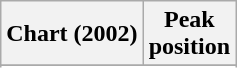<table class="wikitable sortable plainrowheaders" style="text-align:center">
<tr>
<th scope="col">Chart (2002)</th>
<th scope="col">Peak<br>position</th>
</tr>
<tr>
</tr>
<tr>
</tr>
<tr>
</tr>
</table>
